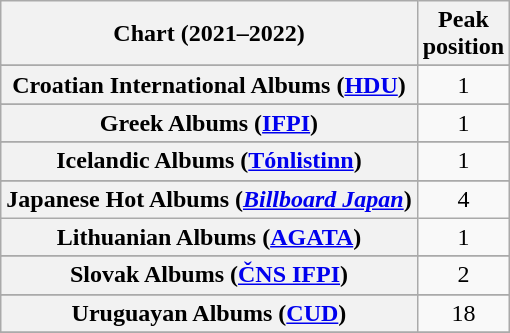<table class="wikitable sortable plainrowheaders" style="text-align:center">
<tr>
<th scope="col">Chart (2021–2022)</th>
<th scope="col">Peak<br>position</th>
</tr>
<tr>
</tr>
<tr>
</tr>
<tr>
</tr>
<tr>
</tr>
<tr>
</tr>
<tr>
<th scope="row">Croatian International Albums (<a href='#'>HDU</a>)</th>
<td>1</td>
</tr>
<tr>
</tr>
<tr>
</tr>
<tr>
</tr>
<tr>
</tr>
<tr>
</tr>
<tr>
</tr>
<tr>
<th scope="row">Greek Albums (<a href='#'>IFPI</a>)</th>
<td>1</td>
</tr>
<tr>
</tr>
<tr>
<th scope="row">Icelandic Albums (<a href='#'>Tónlistinn</a>)</th>
<td>1</td>
</tr>
<tr>
</tr>
<tr>
</tr>
<tr>
</tr>
<tr>
<th scope="row">Japanese Hot Albums (<em><a href='#'>Billboard Japan</a></em>)</th>
<td>4</td>
</tr>
<tr>
<th scope="row">Lithuanian Albums (<a href='#'>AGATA</a>)</th>
<td>1</td>
</tr>
<tr>
</tr>
<tr>
</tr>
<tr>
</tr>
<tr>
</tr>
<tr>
</tr>
<tr>
<th scope="row">Slovak Albums (<a href='#'>ČNS IFPI</a>)</th>
<td>2</td>
</tr>
<tr>
</tr>
<tr>
</tr>
<tr>
</tr>
<tr>
</tr>
<tr>
</tr>
<tr>
<th scope="row">Uruguayan Albums (<a href='#'>CUD</a>)</th>
<td>18</td>
</tr>
<tr>
</tr>
</table>
